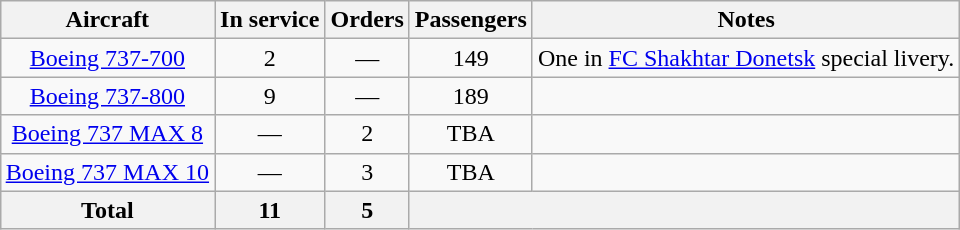<table class="wikitable" style="margin:1em auto; border-collapse:collapse;text-align:center">
<tr>
<th>Aircraft</th>
<th>In service</th>
<th>Orders</th>
<th>Passengers</th>
<th>Notes</th>
</tr>
<tr>
<td><a href='#'>Boeing 737-700</a></td>
<td>2</td>
<td>—</td>
<td>149</td>
<td>One in <a href='#'>FC Shakhtar Donetsk</a> special livery.</td>
</tr>
<tr>
<td><a href='#'>Boeing 737-800</a></td>
<td>9</td>
<td>—</td>
<td>189</td>
<td></td>
</tr>
<tr>
<td><a href='#'>Boeing 737 MAX 8</a></td>
<td>—</td>
<td>2</td>
<td>TBA</td>
<td></td>
</tr>
<tr>
<td><a href='#'>Boeing 737 MAX 10</a></td>
<td>—</td>
<td>3</td>
<td>TBA</td>
<td></td>
</tr>
<tr>
<th>Total</th>
<th>11</th>
<th>5</th>
<th colspan="4"></th>
</tr>
</table>
